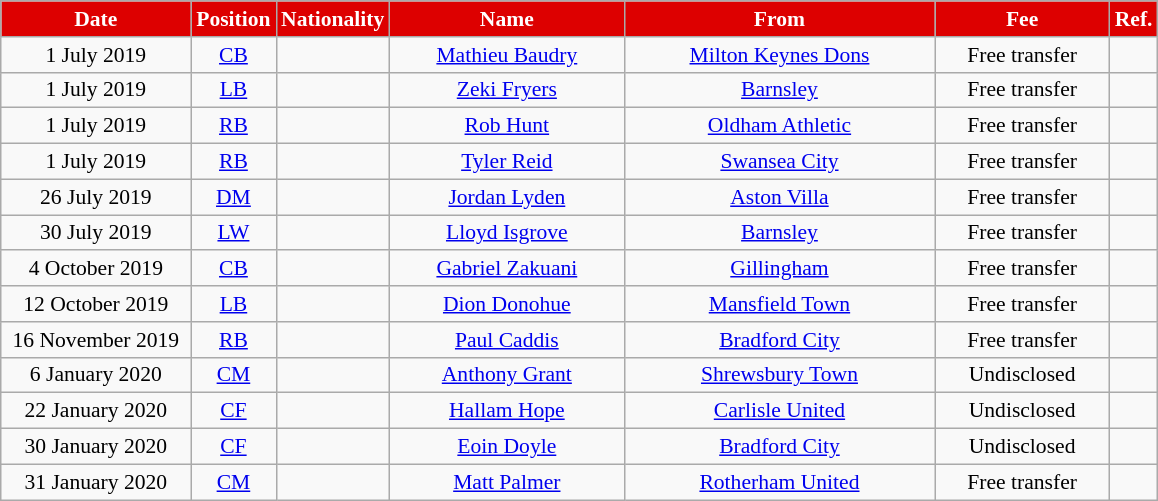<table class="wikitable"  style="text-align:center; font-size:90%; ">
<tr>
<th style="background:#DD0000; color:#FFFFFF; width:120px;">Date</th>
<th style="background:#DD0000; color:#FFFFFF; width:50px;">Position</th>
<th style="background:#DD0000; color:#FFFFFF; width:50px;">Nationality</th>
<th style="background:#DD0000; color:#FFFFFF; width:150px;">Name</th>
<th style="background:#DD0000; color:#FFFFFF; width:200px;">From</th>
<th style="background:#DD0000; color:#FFFFFF; width:110px;">Fee</th>
<th style="background:#DD0000; color:#FFFFFF; width:25px;">Ref.</th>
</tr>
<tr>
<td>1 July 2019</td>
<td><a href='#'>CB</a></td>
<td></td>
<td><a href='#'>Mathieu Baudry</a></td>
<td> <a href='#'>Milton Keynes Dons</a></td>
<td>Free transfer</td>
<td></td>
</tr>
<tr>
<td>1 July 2019</td>
<td><a href='#'>LB</a></td>
<td></td>
<td><a href='#'>Zeki Fryers</a></td>
<td> <a href='#'>Barnsley</a></td>
<td>Free transfer</td>
<td></td>
</tr>
<tr>
<td>1 July 2019</td>
<td><a href='#'>RB</a></td>
<td></td>
<td><a href='#'>Rob Hunt</a></td>
<td> <a href='#'>Oldham Athletic</a></td>
<td>Free transfer</td>
<td></td>
</tr>
<tr>
<td>1 July 2019</td>
<td><a href='#'>RB</a></td>
<td></td>
<td><a href='#'>Tyler Reid</a></td>
<td> <a href='#'>Swansea City</a></td>
<td>Free transfer</td>
<td></td>
</tr>
<tr>
<td>26 July 2019</td>
<td><a href='#'>DM</a></td>
<td></td>
<td><a href='#'>Jordan Lyden</a></td>
<td> <a href='#'>Aston Villa</a></td>
<td>Free transfer</td>
<td></td>
</tr>
<tr>
<td>30 July 2019</td>
<td><a href='#'>LW</a></td>
<td></td>
<td><a href='#'>Lloyd Isgrove</a></td>
<td> <a href='#'>Barnsley</a></td>
<td>Free transfer</td>
<td></td>
</tr>
<tr>
<td>4 October 2019</td>
<td><a href='#'>CB</a></td>
<td></td>
<td><a href='#'>Gabriel Zakuani</a></td>
<td> <a href='#'>Gillingham</a></td>
<td>Free transfer</td>
<td></td>
</tr>
<tr>
<td>12 October 2019</td>
<td><a href='#'>LB</a></td>
<td></td>
<td><a href='#'>Dion Donohue</a></td>
<td> <a href='#'>Mansfield Town</a></td>
<td>Free transfer</td>
<td></td>
</tr>
<tr>
<td>16 November 2019</td>
<td><a href='#'>RB</a></td>
<td></td>
<td><a href='#'>Paul Caddis</a></td>
<td> <a href='#'>Bradford City</a></td>
<td>Free transfer</td>
<td></td>
</tr>
<tr>
<td>6 January 2020</td>
<td><a href='#'>CM</a></td>
<td></td>
<td><a href='#'>Anthony Grant</a></td>
<td> <a href='#'>Shrewsbury Town</a></td>
<td>Undisclosed</td>
<td></td>
</tr>
<tr>
<td>22 January 2020</td>
<td><a href='#'>CF</a></td>
<td></td>
<td><a href='#'>Hallam Hope</a></td>
<td> <a href='#'>Carlisle United</a></td>
<td>Undisclosed</td>
<td></td>
</tr>
<tr>
<td>30 January 2020</td>
<td><a href='#'>CF</a></td>
<td></td>
<td><a href='#'>Eoin Doyle</a></td>
<td> <a href='#'>Bradford City</a></td>
<td>Undisclosed</td>
<td></td>
</tr>
<tr>
<td>31 January 2020</td>
<td><a href='#'>CM</a></td>
<td></td>
<td><a href='#'>Matt Palmer</a></td>
<td> <a href='#'>Rotherham United</a></td>
<td>Free transfer</td>
<td></td>
</tr>
</table>
